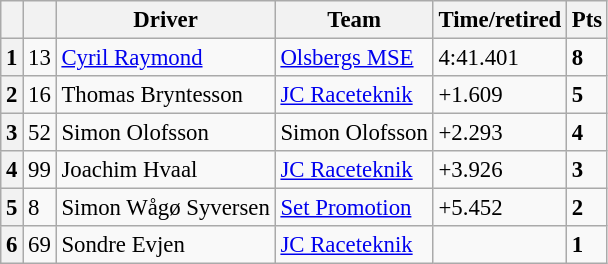<table class=wikitable style="font-size:95%">
<tr>
<th></th>
<th></th>
<th>Driver</th>
<th>Team</th>
<th>Time/retired</th>
<th>Pts</th>
</tr>
<tr>
<th>1</th>
<td>13</td>
<td> <a href='#'>Cyril Raymond</a></td>
<td><a href='#'>Olsbergs MSE</a></td>
<td>4:41.401</td>
<td><strong>8</strong></td>
</tr>
<tr>
<th>2</th>
<td>16</td>
<td> Thomas Bryntesson</td>
<td><a href='#'>JC Raceteknik</a></td>
<td>+1.609</td>
<td><strong>5</strong></td>
</tr>
<tr>
<th>3</th>
<td>52</td>
<td> Simon Olofsson</td>
<td>Simon Olofsson</td>
<td>+2.293</td>
<td><strong>4</strong></td>
</tr>
<tr>
<th>4</th>
<td>99</td>
<td> Joachim Hvaal</td>
<td><a href='#'>JC Raceteknik</a></td>
<td>+3.926</td>
<td><strong>3</strong></td>
</tr>
<tr>
<th>5</th>
<td>8</td>
<td> Simon Wågø Syversen</td>
<td><a href='#'>Set Promotion</a></td>
<td>+5.452</td>
<td><strong>2</strong></td>
</tr>
<tr>
<th>6</th>
<td>69</td>
<td> Sondre Evjen</td>
<td><a href='#'>JC Raceteknik</a></td>
<td></td>
<td><strong>1</strong></td>
</tr>
</table>
